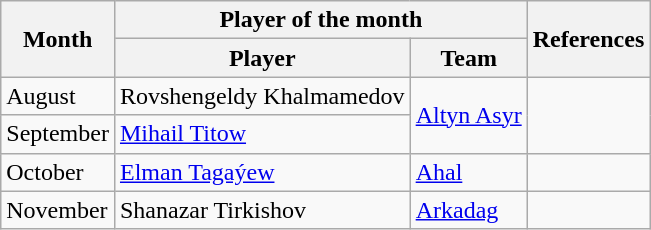<table class="wikitable">
<tr>
<th rowspan="2">Month</th>
<th colspan="2">Player of the month</th>
<th rowspan="2">References</th>
</tr>
<tr>
<th>Player</th>
<th>Team</th>
</tr>
<tr>
<td>August</td>
<td> Rovshengeldy Khalmamedov</td>
<td rowspan="2"><a href='#'>Altyn Asyr</a></td>
<td rowspan="2"align="center"></td>
</tr>
<tr>
<td>September</td>
<td> <a href='#'>Mihail Titow</a></td>
</tr>
<tr>
<td>October</td>
<td> <a href='#'>Elman Tagaýew</a></td>
<td><a href='#'>Ahal</a></td>
<td></td>
</tr>
<tr>
<td>November</td>
<td> Shanazar Tirkishov</td>
<td><a href='#'>Arkadag</a></td>
<td></td>
</tr>
</table>
